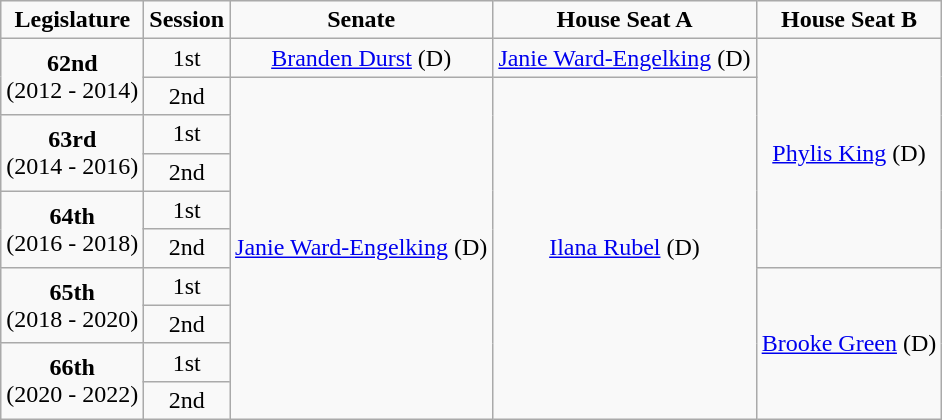<table class=wikitable style="text-align:center">
<tr>
<td><strong>Legislature</strong></td>
<td><strong>Session</strong></td>
<td><strong>Senate</strong></td>
<td><strong>House Seat A</strong></td>
<td><strong>House Seat B</strong></td>
</tr>
<tr>
<td rowspan="2" colspan="1" style="text-align: center;"><strong>62nd</strong> <br> (2012 - 2014)</td>
<td>1st</td>
<td rowspan="1" colspan="1" style="text-align: center;" ><a href='#'>Branden Durst</a> (D)</td>
<td rowspan="1" colspan="1" style="text-align: center;" ><a href='#'>Janie Ward-Engelking</a> (D)</td>
<td rowspan="6" colspan="1" style="text-align: center;" ><a href='#'>Phylis King</a> (D)</td>
</tr>
<tr>
<td>2nd</td>
<td rowspan="9" colspan="1" style="text-align: center;" ><a href='#'>Janie Ward-Engelking</a> (D)</td>
<td rowspan="9" colspan="1" style="text-align: center;" ><a href='#'>Ilana Rubel</a> (D)</td>
</tr>
<tr>
<td rowspan="2" colspan="1" style="text-align: center;"><strong>63rd</strong> <br> (2014 - 2016)</td>
<td>1st</td>
</tr>
<tr>
<td>2nd</td>
</tr>
<tr>
<td rowspan="2" colspan="1" style="text-align: center;"><strong>64th</strong> <br> (2016 - 2018)</td>
<td>1st</td>
</tr>
<tr>
<td>2nd</td>
</tr>
<tr>
<td rowspan="2" colspan="1" style="text-align: center;"><strong>65th</strong> <br> (2018 - 2020)</td>
<td>1st</td>
<td rowspan="4" colspan="1" style="text-align: center;" ><a href='#'>Brooke Green</a> (D)</td>
</tr>
<tr>
<td>2nd</td>
</tr>
<tr>
<td rowspan="2" colspan="1" style="text-align: center;"><strong>66th</strong> <br> (2020 - 2022)</td>
<td>1st</td>
</tr>
<tr>
<td>2nd</td>
</tr>
</table>
